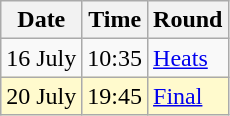<table class="wikitable">
<tr>
<th>Date</th>
<th>Time</th>
<th>Round</th>
</tr>
<tr>
<td>16 July</td>
<td>10:35</td>
<td><a href='#'>Heats</a></td>
</tr>
<tr style=background:lemonchiffon>
<td>20 July</td>
<td>19:45</td>
<td><a href='#'>Final</a></td>
</tr>
</table>
